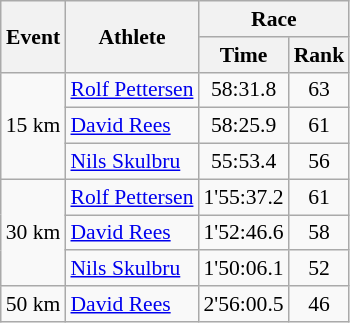<table class="wikitable" border="1" style="font-size:90%">
<tr>
<th rowspan=2>Event</th>
<th rowspan=2>Athlete</th>
<th colspan=2>Race</th>
</tr>
<tr>
<th>Time</th>
<th>Rank</th>
</tr>
<tr>
<td rowspan=3>15 km</td>
<td><a href='#'>Rolf Pettersen</a></td>
<td align=center>58:31.8</td>
<td align=center>63</td>
</tr>
<tr>
<td><a href='#'>David Rees</a></td>
<td align=center>58:25.9</td>
<td align=center>61</td>
</tr>
<tr>
<td><a href='#'>Nils Skulbru</a></td>
<td align=center>55:53.4</td>
<td align=center>56</td>
</tr>
<tr>
<td rowspan=3>30 km</td>
<td><a href='#'>Rolf Pettersen</a></td>
<td align=center>1'55:37.2</td>
<td align=center>61</td>
</tr>
<tr>
<td><a href='#'>David Rees</a></td>
<td align=center>1'52:46.6</td>
<td align=center>58</td>
</tr>
<tr>
<td><a href='#'>Nils Skulbru</a></td>
<td align=center>1'50:06.1</td>
<td align=center>52</td>
</tr>
<tr>
<td>50 km</td>
<td><a href='#'>David Rees</a></td>
<td align=center>2'56:00.5</td>
<td align=center>46</td>
</tr>
</table>
